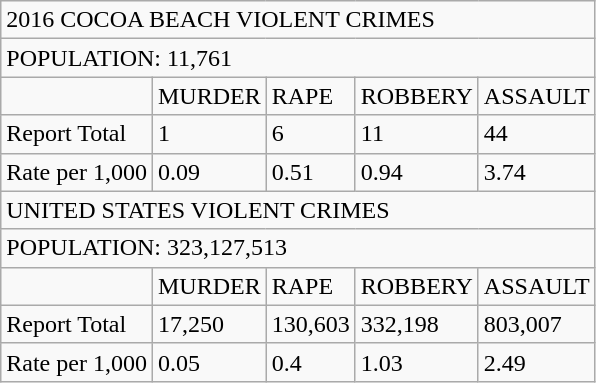<table class="wikitable">
<tr>
<td colspan="5">2016 COCOA BEACH VIOLENT CRIMES</td>
</tr>
<tr>
<td colspan="5">POPULATION: 11,761</td>
</tr>
<tr>
<td></td>
<td>MURDER</td>
<td>RAPE</td>
<td>ROBBERY</td>
<td>ASSAULT</td>
</tr>
<tr>
<td>Report Total</td>
<td>1</td>
<td>6</td>
<td>11</td>
<td>44</td>
</tr>
<tr>
<td>Rate per 1,000</td>
<td>0.09</td>
<td>0.51</td>
<td>0.94</td>
<td>3.74</td>
</tr>
<tr>
<td colspan="5">UNITED STATES VIOLENT CRIMES</td>
</tr>
<tr>
<td colspan="5">POPULATION: 323,127,513</td>
</tr>
<tr>
<td></td>
<td>MURDER</td>
<td>RAPE</td>
<td>ROBBERY</td>
<td>ASSAULT</td>
</tr>
<tr>
<td>Report Total</td>
<td>17,250</td>
<td>130,603</td>
<td>332,198</td>
<td>803,007</td>
</tr>
<tr>
<td>Rate per 1,000</td>
<td>0.05</td>
<td>0.4</td>
<td>1.03</td>
<td>2.49</td>
</tr>
</table>
